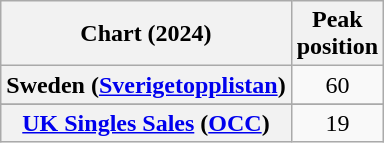<table class="wikitable sortable plainrowheaders" style="text-align:center">
<tr>
<th scope="col">Chart (2024)</th>
<th scope="col">Peak<br>position</th>
</tr>
<tr>
<th scope="row">Sweden (<a href='#'>Sverigetopplistan</a>)</th>
<td>60</td>
</tr>
<tr>
</tr>
<tr>
<th scope="row"><a href='#'>UK Singles Sales</a> (<a href='#'>OCC</a>)</th>
<td>19</td>
</tr>
</table>
